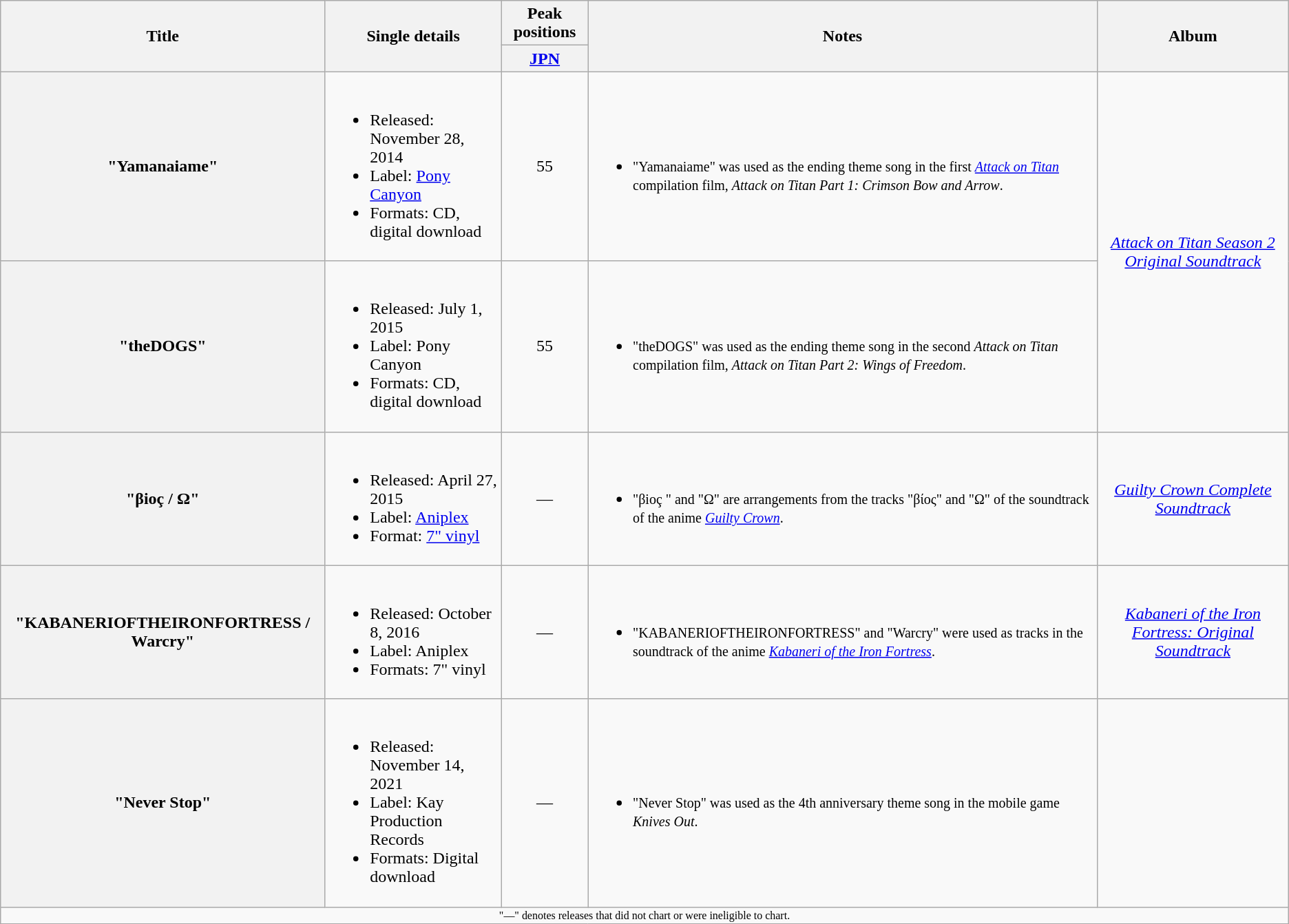<table class="wikitable plainrowheaders">
<tr>
<th scope="col" rowspan="2">Title</th>
<th scope="col" rowspan="2">Single details</th>
<th scope="col" colspan="1">Peak positions</th>
<th scope="col" rowspan="2">Notes</th>
<th scope="col" rowspan="2">Album</th>
</tr>
<tr>
<th scope="col"><a href='#'>JPN</a> <br></th>
</tr>
<tr>
<th scope="row">"Yamanaiame"</th>
<td><br><ul><li>Released: November 28, 2014</li><li>Label: <a href='#'>Pony Canyon</a></li><li>Formats: CD, digital download</li></ul></td>
<td align="center">55</td>
<td><br><ul><li><small>"Yamanaiame" was used as the ending theme song in the first <em><a href='#'>Attack on Titan</a></em> compilation film, <em>Attack on Titan Part 1: Crimson Bow and Arrow</em>.</small></li></ul></td>
<td rowspan="2" align="center"><em><a href='#'>Attack on Titan Season 2 Original Soundtrack</a></em></td>
</tr>
<tr>
<th scope="row">"theDOGS"</th>
<td><br><ul><li>Released: July 1, 2015</li><li>Label: Pony Canyon</li><li>Formats: CD, digital download</li></ul></td>
<td align="center">55</td>
<td><br><ul><li><small>"theDOGS" was used as the ending theme song in the second <em>Attack on Titan</em> compilation film, <em>Attack on Titan Part 2: Wings of Freedom</em>.</small></li></ul></td>
</tr>
<tr>
<th scope="row">"βiοç <MK+nZk Version> / Ω"</th>
<td><br><ul><li>Released: April 27, 2015</li><li>Label: <a href='#'>Aniplex</a></li><li>Format: <a href='#'>7" vinyl</a></li></ul></td>
<td align="center">—</td>
<td><br><ul><li><small>"βiοç <MK+nZk Version>" and "Ω" are arrangements from the tracks "βίος" and "Ω" of the soundtrack of the anime <em><a href='#'>Guilty Crown</a></em>.</small></li></ul></td>
<td align="center"><em><a href='#'>Guilty Crown Complete Soundtrack</a></em></td>
</tr>
<tr>
<th scope="row">"KABANERIOFTHEIRONFORTRESS / Warcry"</th>
<td><br><ul><li>Released: October 8, 2016</li><li>Label: Aniplex</li><li>Formats: 7" vinyl</li></ul></td>
<td align="center">—</td>
<td><br><ul><li><small>"KABANERIOFTHEIRONFORTRESS" and "Warcry" were used as tracks in the soundtrack of the anime <em><a href='#'>Kabaneri of the Iron Fortress</a></em>.</small></li></ul></td>
<td align="center"><em><a href='#'>Kabaneri of the Iron Fortress: Original Soundtrack</a></em></td>
</tr>
<tr>
<th scope="row">"Never Stop"</th>
<td><br><ul><li>Released: November 14, 2021</li><li>Label: Kay Production Records</li><li>Formats: Digital download</li></ul></td>
<td align="center">—</td>
<td><br><ul><li><small>"Never Stop" was used as the 4th anniversary theme song in the mobile game <em>Knives Out</em>.</small></li></ul></td>
<td></td>
</tr>
<tr>
<td align="center" colspan="6" style="font-size: 8pt">"—" denotes releases that did not chart or were ineligible to chart.</td>
</tr>
</table>
